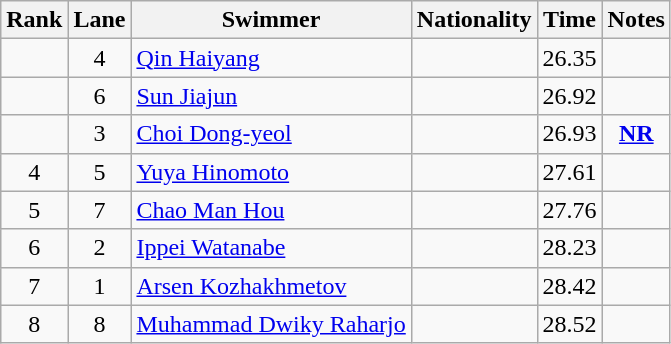<table class="wikitable sortable" style="text-align:center">
<tr>
<th>Rank</th>
<th>Lane</th>
<th>Swimmer</th>
<th>Nationality</th>
<th>Time</th>
<th>Notes</th>
</tr>
<tr>
<td></td>
<td>4</td>
<td align=left><a href='#'>Qin Haiyang</a></td>
<td align=left></td>
<td>26.35</td>
<td></td>
</tr>
<tr>
<td></td>
<td>6</td>
<td align=left><a href='#'>Sun Jiajun</a></td>
<td align=left></td>
<td>26.92</td>
<td></td>
</tr>
<tr>
<td></td>
<td>3</td>
<td align=left><a href='#'>Choi Dong-yeol</a></td>
<td align=left></td>
<td>26.93</td>
<td><strong><a href='#'>NR</a></strong></td>
</tr>
<tr>
<td>4</td>
<td>5</td>
<td align=left><a href='#'>Yuya Hinomoto</a></td>
<td align=left></td>
<td>27.61</td>
<td></td>
</tr>
<tr>
<td>5</td>
<td>7</td>
<td align=left><a href='#'>Chao Man Hou</a></td>
<td align=left></td>
<td>27.76</td>
<td></td>
</tr>
<tr>
<td>6</td>
<td>2</td>
<td align=left><a href='#'>Ippei Watanabe</a></td>
<td align=left></td>
<td>28.23</td>
<td></td>
</tr>
<tr>
<td>7</td>
<td>1</td>
<td align=left><a href='#'>Arsen Kozhakhmetov</a></td>
<td align=left></td>
<td>28.42</td>
<td></td>
</tr>
<tr>
<td>8</td>
<td>8</td>
<td align=left><a href='#'>Muhammad Dwiky Raharjo</a></td>
<td align=left></td>
<td>28.52</td>
<td></td>
</tr>
</table>
